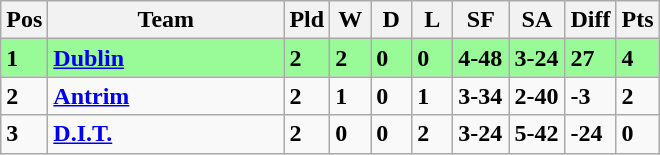<table class="wikitable" style="text-align: centre;">
<tr>
<th width=20>Pos</th>
<th width=150>Team</th>
<th width=20>Pld</th>
<th width=20>W</th>
<th width=20>D</th>
<th width=20>L</th>
<th width=30>SF</th>
<th width=30>SA</th>
<th width=20>Diff</th>
<th width=20>Pts</th>
</tr>
<tr style="background:#98FB98;">
<td><strong>1</strong></td>
<td align=left><strong> <a href='#'>Dublin</a> </strong></td>
<td><strong>2</strong></td>
<td><strong>2</strong></td>
<td><strong>0</strong></td>
<td><strong>0</strong></td>
<td><strong>4-48</strong></td>
<td><strong>3-24</strong></td>
<td><strong>27</strong></td>
<td><strong>4</strong></td>
</tr>
<tr>
<td><strong>2</strong></td>
<td align=left><strong> <a href='#'>Antrim</a> </strong></td>
<td><strong>2</strong></td>
<td><strong>1</strong></td>
<td><strong>0</strong></td>
<td><strong>1</strong></td>
<td><strong>3-34</strong></td>
<td><strong>2-40</strong></td>
<td><strong>-3</strong></td>
<td><strong>2</strong></td>
</tr>
<tr>
<td><strong>3</strong></td>
<td align=left><strong> <a href='#'>D.I.T.</a> </strong></td>
<td><strong>2</strong></td>
<td><strong>0</strong></td>
<td><strong>0</strong></td>
<td><strong>2</strong></td>
<td><strong>3-24</strong></td>
<td><strong>5-42</strong></td>
<td><strong>-24</strong></td>
<td><strong>0</strong></td>
</tr>
</table>
